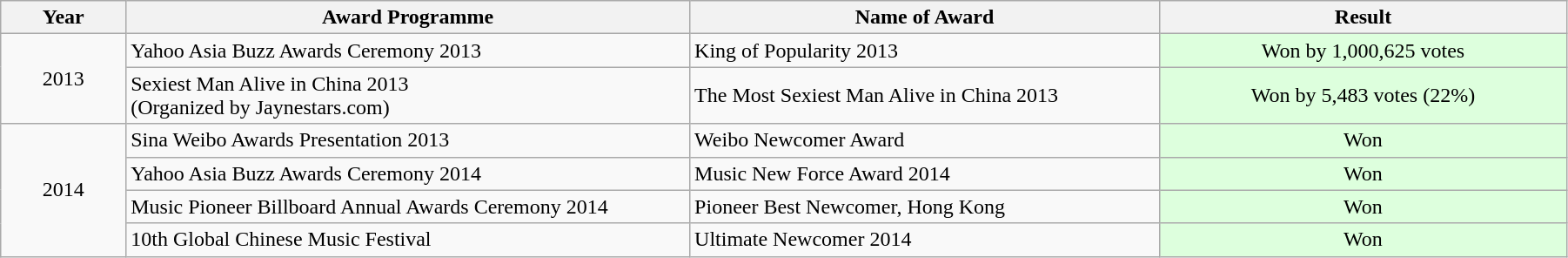<table class="wikitable" style="width:95%;">
<tr>
<th style="width:8%">Year</th>
<th style="width:36%">Award Programme</th>
<th style="width:30%">Name of Award</th>
<th style="width:60%">Result</th>
</tr>
<tr>
<td rowspan = "2" align="center">2013</td>
<td>Yahoo Asia Buzz Awards Ceremony 2013</td>
<td>King of Popularity 2013</td>
<td style="background:#ddffdd;text-align:center;">Won by 1,000,625 votes</td>
</tr>
<tr>
<td>Sexiest Man Alive in China 2013 <br> (Organized by Jaynestars.com)</td>
<td>The Most Sexiest Man Alive in China 2013</td>
<td style="background:#ddffdd;text-align:center;">Won by 5,483 votes (22%)</td>
</tr>
<tr>
<td rowspan = "4" align="center">2014</td>
<td>Sina Weibo Awards Presentation 2013</td>
<td>Weibo Newcomer Award</td>
<td style="background:#ddffdd;text-align:center;">Won</td>
</tr>
<tr>
<td>Yahoo Asia Buzz Awards Ceremony 2014</td>
<td>Music New Force Award 2014</td>
<td style="background:#ddffdd;text-align:center;">Won</td>
</tr>
<tr>
<td>Music Pioneer Billboard Annual Awards Ceremony 2014</td>
<td>Pioneer Best Newcomer, Hong Kong</td>
<td style="background:#ddffdd;text-align:center;">Won</td>
</tr>
<tr>
<td>10th Global Chinese Music Festival</td>
<td>Ultimate Newcomer 2014</td>
<td style="background:#ddffdd;text-align:center;">Won</td>
</tr>
</table>
